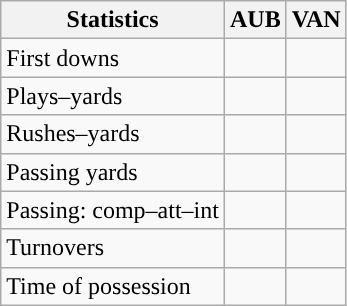<table class="wikitable" style="float:left">
<tr>
<th>Statistics</th>
<th>AUB</th>
<th>VAN</th>
</tr>
<tr>
<td>First downs</td>
<td></td>
<td></td>
</tr>
<tr>
<td>Plays–yards</td>
<td></td>
<td></td>
</tr>
<tr>
<td>Rushes–yards</td>
<td></td>
<td></td>
</tr>
<tr>
<td>Passing yards</td>
<td></td>
<td></td>
</tr>
<tr>
<td>Passing: comp–att–int</td>
<td></td>
<td></td>
</tr>
<tr>
<td>Turnovers</td>
<td></td>
<td></td>
</tr>
<tr>
<td>Time of possession</td>
<td></td>
<td></td>
</tr>
</table>
